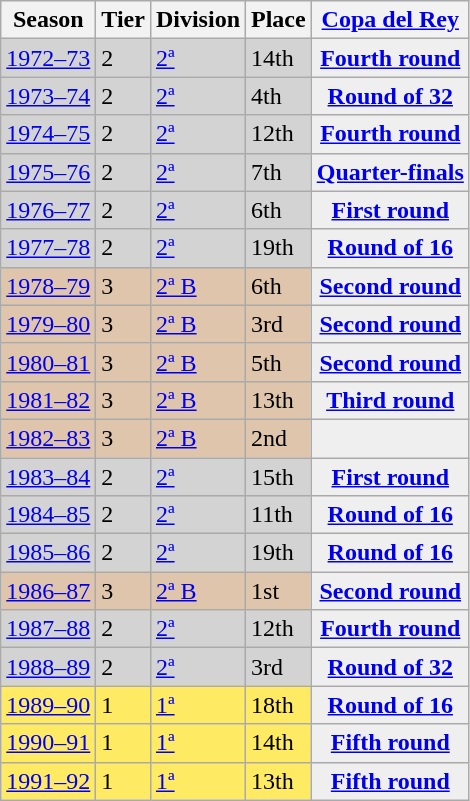<table class="wikitable">
<tr style="background:#f0f6fa;">
<th>Season</th>
<th>Tier</th>
<th>Division</th>
<th>Place</th>
<th><a href='#'>Copa del Rey</a></th>
</tr>
<tr>
<td style="background:#D3D3D3;"><a href='#'>1972–73</a></td>
<td style="background:#D3D3D3;">2</td>
<td style="background:#D3D3D3;"><a href='#'>2ª</a></td>
<td style="background:#D3D3D3;">14th</td>
<th style="background:#efefef;"><a href='#'>Fourth round</a></th>
</tr>
<tr>
<td style="background:#D3D3D3;"><a href='#'>1973–74</a></td>
<td style="background:#D3D3D3;">2</td>
<td style="background:#D3D3D3;"><a href='#'>2ª</a></td>
<td style="background:#D3D3D3;">4th</td>
<th style="background:#efefef;"><a href='#'>Round of 32</a></th>
</tr>
<tr>
<td style="background:#D3D3D3;"><a href='#'>1974–75</a></td>
<td style="background:#D3D3D3;">2</td>
<td style="background:#D3D3D3;"><a href='#'>2ª</a></td>
<td style="background:#D3D3D3;">12th</td>
<th style="background:#efefef;"><a href='#'>Fourth round</a></th>
</tr>
<tr>
<td style="background:#D3D3D3;"><a href='#'>1975–76</a></td>
<td style="background:#D3D3D3;">2</td>
<td style="background:#D3D3D3;"><a href='#'>2ª</a></td>
<td style="background:#D3D3D3;">7th</td>
<th style="background:#efefef;"><a href='#'>Quarter-finals</a></th>
</tr>
<tr>
<td style="background:#D3D3D3;"><a href='#'>1976–77</a></td>
<td style="background:#D3D3D3;">2</td>
<td style="background:#D3D3D3;"><a href='#'>2ª</a></td>
<td style="background:#D3D3D3;">6th</td>
<th style="background:#efefef;"><a href='#'>First round</a></th>
</tr>
<tr>
<td style="background:#D3D3D3;"><a href='#'>1977–78</a></td>
<td style="background:#D3D3D3;">2</td>
<td style="background:#D3D3D3;"><a href='#'>2ª</a></td>
<td style="background:#D3D3D3;">19th</td>
<th style="background:#efefef;"><a href='#'>Round of 16</a></th>
</tr>
<tr>
<td style="background:#DEC5AB;"><a href='#'>1978–79</a></td>
<td style="background:#DEC5AB;">3</td>
<td style="background:#DEC5AB;"><a href='#'>2ª B</a></td>
<td style="background:#DEC5AB;">6th</td>
<th style="background:#efefef;"><a href='#'>Second round</a></th>
</tr>
<tr>
<td style="background:#DEC5AB;"><a href='#'>1979–80</a></td>
<td style="background:#DEC5AB;">3</td>
<td style="background:#DEC5AB;"><a href='#'>2ª B</a></td>
<td style="background:#DEC5AB;">3rd</td>
<th style="background:#efefef;"><a href='#'>Second round</a></th>
</tr>
<tr>
<td style="background:#DEC5AB;"><a href='#'>1980–81</a></td>
<td style="background:#DEC5AB;">3</td>
<td style="background:#DEC5AB;"><a href='#'>2ª B</a></td>
<td style="background:#DEC5AB;">5th</td>
<th style="background:#efefef;"><a href='#'>Second round</a></th>
</tr>
<tr>
<td style="background:#DEC5AB;"><a href='#'>1981–82</a></td>
<td style="background:#DEC5AB;">3</td>
<td style="background:#DEC5AB;"><a href='#'>2ª B</a></td>
<td style="background:#DEC5AB;">13th</td>
<th style="background:#efefef;"><a href='#'>Third round</a></th>
</tr>
<tr>
<td style="background:#DEC5AB;"><a href='#'>1982–83</a></td>
<td style="background:#DEC5AB;">3</td>
<td style="background:#DEC5AB;"><a href='#'>2ª B</a></td>
<td style="background:#DEC5AB;">2nd</td>
<th style="background:#efefef;"></th>
</tr>
<tr>
<td style="background:#D3D3D3;"><a href='#'>1983–84</a></td>
<td style="background:#D3D3D3;">2</td>
<td style="background:#D3D3D3;"><a href='#'>2ª</a></td>
<td style="background:#D3D3D3;">15th</td>
<th style="background:#efefef;"><a href='#'>First round</a></th>
</tr>
<tr>
<td style="background:#D3D3D3;"><a href='#'>1984–85</a></td>
<td style="background:#D3D3D3;">2</td>
<td style="background:#D3D3D3;"><a href='#'>2ª</a></td>
<td style="background:#D3D3D3;">11th</td>
<th style="background:#efefef;"><a href='#'>Round of 16</a></th>
</tr>
<tr>
<td style="background:#D3D3D3;"><a href='#'>1985–86</a></td>
<td style="background:#D3D3D3;">2</td>
<td style="background:#D3D3D3;"><a href='#'>2ª</a></td>
<td style="background:#D3D3D3;">19th</td>
<th style="background:#efefef;"><a href='#'>Round of 16</a></th>
</tr>
<tr>
<td style="background:#DEC5AB;"><a href='#'>1986–87</a></td>
<td style="background:#DEC5AB;">3</td>
<td style="background:#DEC5AB;"><a href='#'>2ª B</a></td>
<td style="background:#DEC5AB;">1st</td>
<th style="background:#efefef;"><a href='#'>Second round</a></th>
</tr>
<tr>
<td style="background:#D3D3D3;"><a href='#'>1987–88</a></td>
<td style="background:#D3D3D3;">2</td>
<td style="background:#D3D3D3;"><a href='#'>2ª</a></td>
<td style="background:#D3D3D3;">12th</td>
<th style="background:#efefef;"><a href='#'>Fourth round</a></th>
</tr>
<tr>
<td style="background:#D3D3D3;"><a href='#'>1988–89</a></td>
<td style="background:#D3D3D3;">2</td>
<td style="background:#D3D3D3;"><a href='#'>2ª</a></td>
<td style="background:#D3D3D3;">3rd</td>
<th style="background:#efefef;"><a href='#'>Round of 32</a></th>
</tr>
<tr>
<td style="background:#FFEA64;"><a href='#'>1989–90</a></td>
<td style="background:#FFEA64;">1</td>
<td style="background:#FFEA64;"><a href='#'>1ª</a></td>
<td style="background:#FFEA64;">18th</td>
<th style="background:#efefef;"><a href='#'>Round of 16</a></th>
</tr>
<tr>
<td style="background:#FFEA64;"><a href='#'>1990–91</a></td>
<td style="background:#FFEA64;">1</td>
<td style="background:#FFEA64;"><a href='#'>1ª</a></td>
<td style="background:#FFEA64;">14th</td>
<th style="background:#efefef;"><a href='#'>Fifth round</a></th>
</tr>
<tr>
<td style="background:#FFEA64;"><a href='#'>1991–92</a></td>
<td style="background:#FFEA64;">1</td>
<td style="background:#FFEA64;"><a href='#'>1ª</a></td>
<td style="background:#FFEA64;">13th</td>
<th style="background:#efefef;"><a href='#'>Fifth round</a></th>
</tr>
</table>
